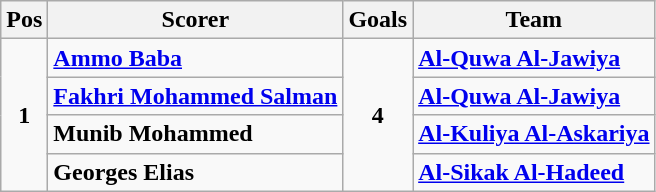<table class="wikitable">
<tr>
<th>Pos</th>
<th>Scorer</th>
<th>Goals</th>
<th>Team</th>
</tr>
<tr>
<td rowspan=4 style="text-align:center;"><strong>1</strong></td>
<td><strong><a href='#'>Ammo Baba</a></strong></td>
<td rowspan=4 style="text-align:center;"><strong>4</strong></td>
<td><strong><a href='#'>Al-Quwa Al-Jawiya</a></strong></td>
</tr>
<tr>
<td><strong><a href='#'>Fakhri Mohammed Salman</a></strong></td>
<td><strong><a href='#'>Al-Quwa Al-Jawiya</a></strong></td>
</tr>
<tr>
<td><strong>Munib Mohammed</strong></td>
<td><strong><a href='#'>Al-Kuliya Al-Askariya</a></strong></td>
</tr>
<tr>
<td><strong>Georges Elias</strong></td>
<td><strong><a href='#'>Al-Sikak Al-Hadeed</a></strong></td>
</tr>
</table>
